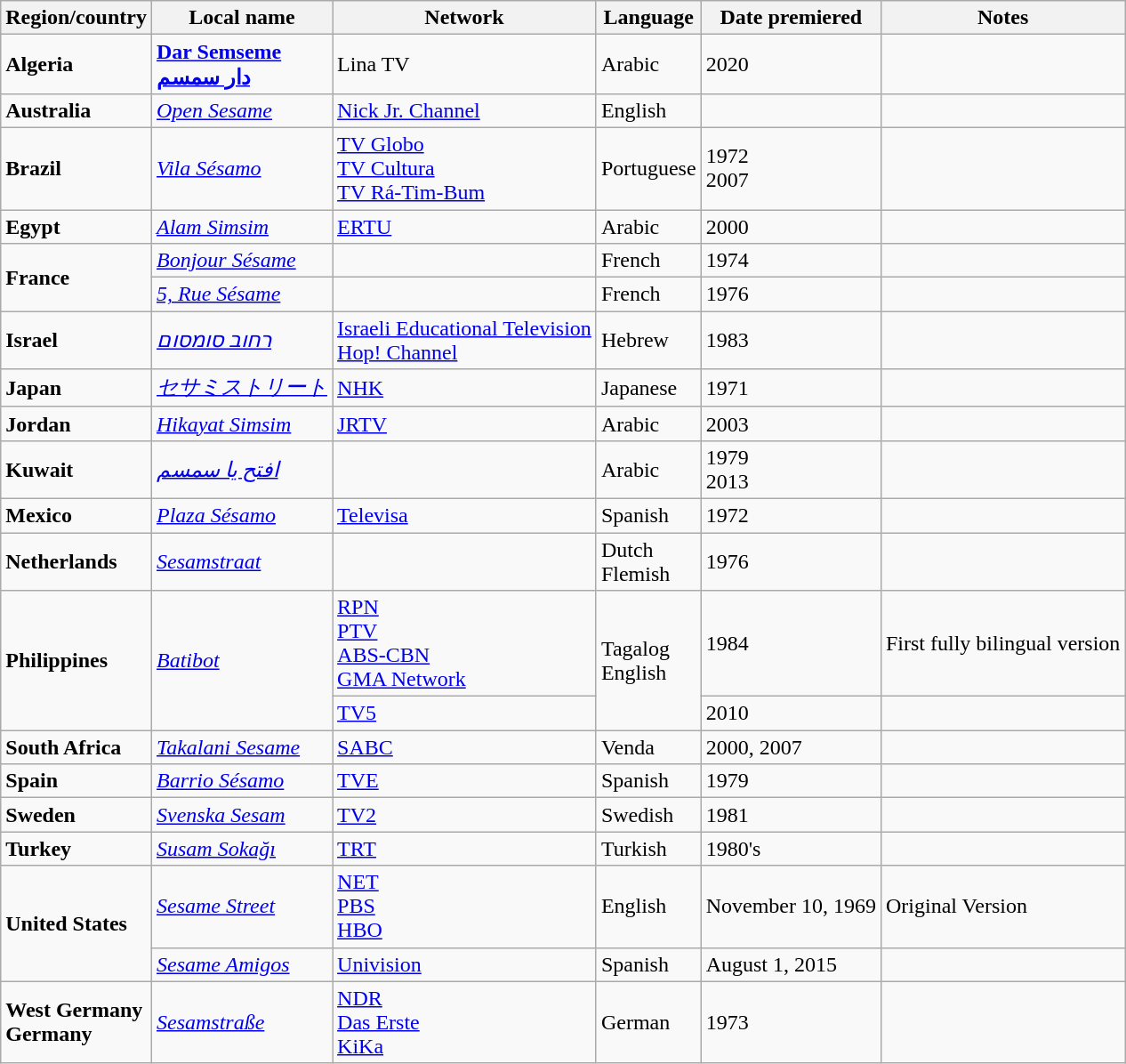<table class="wikitable">
<tr>
<th>Region/country</th>
<th>Local name</th>
<th>Network</th>
<th>Language</th>
<th>Date premiered</th>
<th>Notes</th>
</tr>
<tr>
<td><strong>Algeria</strong></td>
<td><strong><a href='#'>Dar Semseme<br>دار سمسم</a></strong></td>
<td>Lina TV</td>
<td>Arabic</td>
<td>2020</td>
<td></td>
</tr>
<tr>
<td><strong>Australia</strong></td>
<td><em><a href='#'>Open Sesame</a></em></td>
<td><a href='#'>Nick Jr. Channel</a></td>
<td>English</td>
<td></td>
<td></td>
</tr>
<tr>
<td><strong>Brazil</strong></td>
<td><em><a href='#'>Vila Sésamo</a></em></td>
<td><a href='#'>TV Globo</a><br><a href='#'>TV Cultura</a><br><a href='#'>TV Rá-Tim-Bum</a></td>
<td>Portuguese</td>
<td>1972<br>2007</td>
<td></td>
</tr>
<tr>
<td><strong>Egypt</strong></td>
<td><em><a href='#'>Alam Simsim</a></em></td>
<td><a href='#'>ERTU</a></td>
<td>Arabic</td>
<td>2000</td>
</tr>
<tr>
<td rowspan="2"><strong>France</strong></td>
<td><em><a href='#'>Bonjour Sésame</a></em></td>
<td></td>
<td>French</td>
<td>1974</td>
<td></td>
</tr>
<tr>
<td><em><a href='#'>5, Rue Sésame</a></em></td>
<td></td>
<td>French</td>
<td>1976</td>
<td></td>
</tr>
<tr>
<td><strong>Israel</strong></td>
<td><em><a href='#'>רחוב סומסום</a></em></td>
<td><a href='#'>Israeli Educational Television</a><br><a href='#'>Hop! Channel</a></td>
<td>Hebrew</td>
<td>1983</td>
<td></td>
</tr>
<tr>
<td><strong>Japan</strong></td>
<td><em><a href='#'>セサミストリート</a></em></td>
<td><a href='#'>NHK</a></td>
<td>Japanese</td>
<td>1971</td>
<td></td>
</tr>
<tr>
<td><strong>Jordan</strong></td>
<td><em><a href='#'>Hikayat Simsim</a></em></td>
<td><a href='#'>JRTV</a></td>
<td>Arabic</td>
<td>2003</td>
</tr>
<tr>
<td><strong>Kuwait</strong></td>
<td><em><a href='#'>افتح يا سمسم</a></em></td>
<td></td>
<td>Arabic</td>
<td>1979<br>2013</td>
<td></td>
</tr>
<tr>
<td><strong>Mexico</strong></td>
<td><em><a href='#'>Plaza Sésamo</a></em></td>
<td><a href='#'>Televisa</a><br></td>
<td>Spanish</td>
<td>1972</td>
<td></td>
</tr>
<tr>
<td><strong>Netherlands</strong></td>
<td><em><a href='#'>Sesamstraat</a></em></td>
<td></td>
<td>Dutch<br>Flemish</td>
<td>1976</td>
<td></td>
</tr>
<tr>
<td rowspan="2"><strong>Philippines</strong></td>
<td rowspan="2"><em><a href='#'>Batibot</a></em></td>
<td><a href='#'>RPN</a><br><a href='#'>PTV</a><br><a href='#'>ABS-CBN</a><br><a href='#'>GMA Network</a></td>
<td rowspan="2">Tagalog<br>English</td>
<td>1984</td>
<td>First fully bilingual version</td>
</tr>
<tr>
<td><a href='#'>TV5</a></td>
<td>2010</td>
<td></td>
</tr>
<tr>
<td><strong>South Africa</strong></td>
<td><em><a href='#'>Takalani Sesame</a></em></td>
<td><a href='#'>SABC</a></td>
<td>Venda</td>
<td>2000, 2007</td>
<td></td>
</tr>
<tr>
<td><strong>Spain</strong></td>
<td><em><a href='#'>Barrio Sésamo</a></em></td>
<td><a href='#'>TVE</a></td>
<td>Spanish</td>
<td>1979</td>
<td></td>
</tr>
<tr>
<td><strong>Sweden</strong></td>
<td><em><a href='#'>Svenska Sesam</a></em></td>
<td><a href='#'>TV2</a></td>
<td>Swedish</td>
<td>1981</td>
<td></td>
</tr>
<tr>
<td><strong>Turkey</strong></td>
<td><em><a href='#'>Susam Sokağı</a></em></td>
<td><a href='#'>TRT</a></td>
<td>Turkish</td>
<td>1980's</td>
<td></td>
</tr>
<tr>
<td rowspan="2"><strong>United States</strong></td>
<td><em><a href='#'>Sesame Street</a></em></td>
<td><a href='#'>NET</a><br><a href='#'>PBS</a><br><a href='#'>HBO</a></td>
<td>English</td>
<td>November 10, 1969</td>
<td>Original Version</td>
</tr>
<tr>
<td><em><a href='#'>Sesame Amigos</a></em></td>
<td><a href='#'>Univision</a></td>
<td>Spanish</td>
<td>August 1, 2015</td>
<td></td>
</tr>
<tr>
<td><strong>West Germany</strong><br><strong>Germany</strong></td>
<td><em><a href='#'>Sesamstraße</a></em></td>
<td><a href='#'>NDR</a><br><a href='#'>Das Erste</a><br><a href='#'>KiKa</a></td>
<td>German</td>
<td>1973</td>
<td></td>
</tr>
</table>
